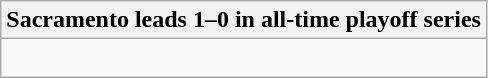<table class="wikitable collapsible collapsed">
<tr>
<th>Sacramento leads 1–0 in all-time playoff series</th>
</tr>
<tr>
<td><br></td>
</tr>
</table>
